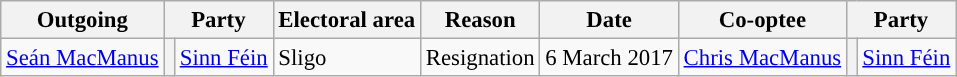<table class="wikitable" style="font-size: 95%;">
<tr>
<th>Outgoing</th>
<th colspan=2>Party</th>
<th>Electoral area</th>
<th>Reason</th>
<th>Date</th>
<th>Co-optee</th>
<th colspan=2>Party</th>
</tr>
<tr>
<td><a href='#'>Seán MacManus</a></td>
<th style="background-color: "></th>
<td><a href='#'>Sinn Féin</a></td>
<td>Sligo</td>
<td>Resignation</td>
<td>6 March 2017</td>
<td><a href='#'>Chris MacManus</a></td>
<th style="background-color: "></th>
<td><a href='#'>Sinn Féin</a></td>
</tr>
</table>
